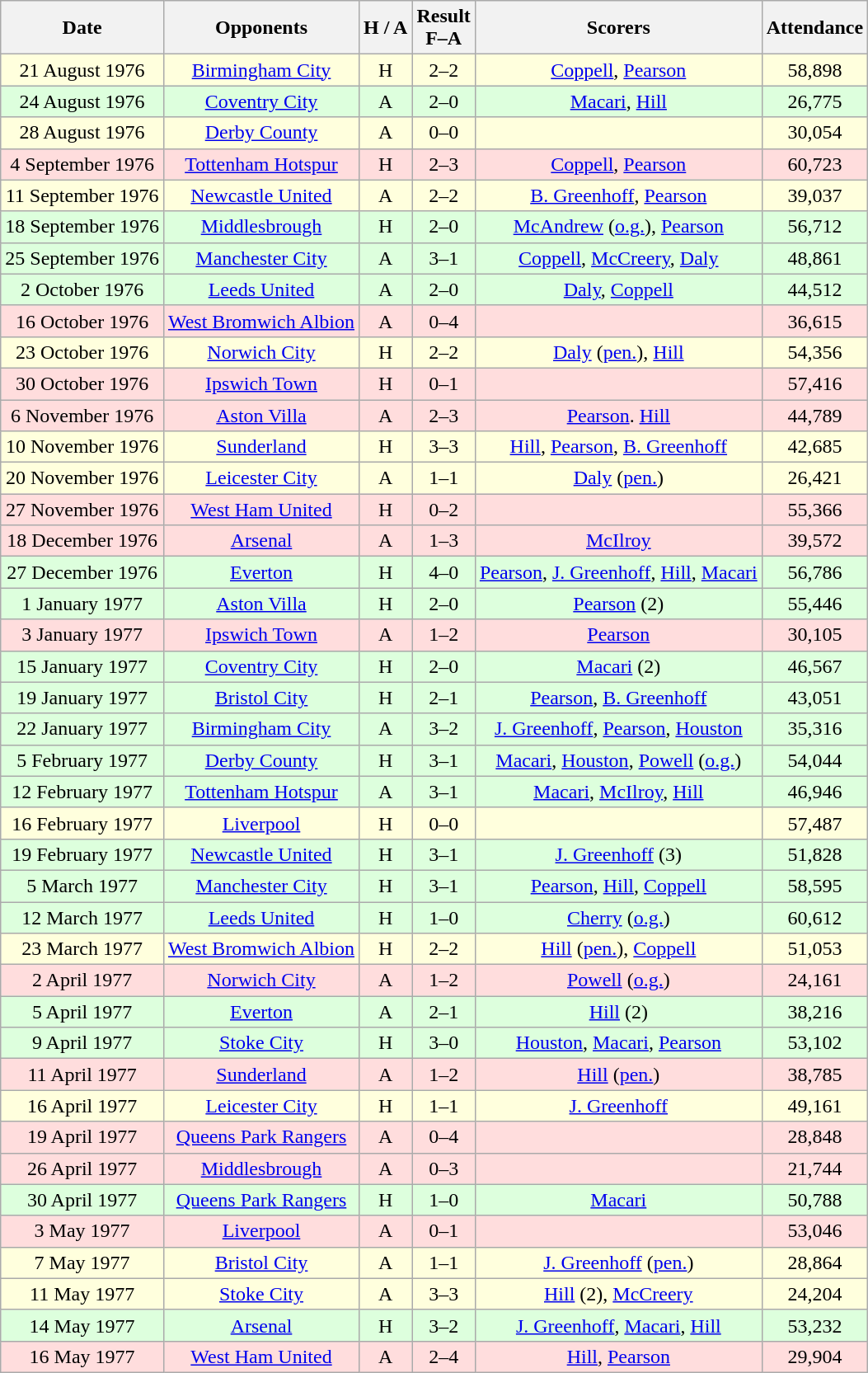<table class="wikitable" style="text-align:center">
<tr>
<th>Date</th>
<th>Opponents</th>
<th>H / A</th>
<th>Result<br>F–A</th>
<th>Scorers</th>
<th>Attendance</th>
</tr>
<tr bgcolor="#ffffdd">
<td>21 August 1976</td>
<td><a href='#'>Birmingham City</a></td>
<td>H</td>
<td>2–2</td>
<td><a href='#'>Coppell</a>, <a href='#'>Pearson</a></td>
<td>58,898</td>
</tr>
<tr bgcolor="#ddffdd">
<td>24 August 1976</td>
<td><a href='#'>Coventry City</a></td>
<td>A</td>
<td>2–0</td>
<td><a href='#'>Macari</a>, <a href='#'>Hill</a></td>
<td>26,775</td>
</tr>
<tr bgcolor="#ffffdd">
<td>28 August 1976</td>
<td><a href='#'>Derby County</a></td>
<td>A</td>
<td>0–0</td>
<td></td>
<td>30,054</td>
</tr>
<tr bgcolor="#ffdddd">
<td>4 September 1976</td>
<td><a href='#'>Tottenham Hotspur</a></td>
<td>H</td>
<td>2–3</td>
<td><a href='#'>Coppell</a>, <a href='#'>Pearson</a></td>
<td>60,723</td>
</tr>
<tr bgcolor="#ffffdd">
<td>11 September 1976</td>
<td><a href='#'>Newcastle United</a></td>
<td>A</td>
<td>2–2</td>
<td><a href='#'>B. Greenhoff</a>, <a href='#'>Pearson</a></td>
<td>39,037</td>
</tr>
<tr bgcolor="#ddffdd">
<td>18 September 1976</td>
<td><a href='#'>Middlesbrough</a></td>
<td>H</td>
<td>2–0</td>
<td><a href='#'>McAndrew</a> (<a href='#'>o.g.</a>), <a href='#'>Pearson</a></td>
<td>56,712</td>
</tr>
<tr bgcolor="#ddffdd">
<td>25 September 1976</td>
<td><a href='#'>Manchester City</a></td>
<td>A</td>
<td>3–1</td>
<td><a href='#'>Coppell</a>, <a href='#'>McCreery</a>, <a href='#'>Daly</a></td>
<td>48,861</td>
</tr>
<tr bgcolor="#ddffdd">
<td>2 October 1976</td>
<td><a href='#'>Leeds United</a></td>
<td>A</td>
<td>2–0</td>
<td><a href='#'>Daly</a>, <a href='#'>Coppell</a></td>
<td>44,512</td>
</tr>
<tr bgcolor="#ffdddd">
<td>16 October 1976</td>
<td><a href='#'>West Bromwich Albion</a></td>
<td>A</td>
<td>0–4</td>
<td></td>
<td>36,615</td>
</tr>
<tr bgcolor="#ffffdd">
<td>23 October 1976</td>
<td><a href='#'>Norwich City</a></td>
<td>H</td>
<td>2–2</td>
<td><a href='#'>Daly</a> (<a href='#'>pen.</a>), <a href='#'>Hill</a></td>
<td>54,356</td>
</tr>
<tr bgcolor="#ffdddd">
<td>30 October 1976</td>
<td><a href='#'>Ipswich Town</a></td>
<td>H</td>
<td>0–1</td>
<td></td>
<td>57,416</td>
</tr>
<tr bgcolor="#ffdddd">
<td>6 November 1976</td>
<td><a href='#'>Aston Villa</a></td>
<td>A</td>
<td>2–3</td>
<td><a href='#'>Pearson</a>. <a href='#'>Hill</a></td>
<td>44,789</td>
</tr>
<tr bgcolor="#ffffdd">
<td>10 November 1976</td>
<td><a href='#'>Sunderland</a></td>
<td>H</td>
<td>3–3</td>
<td><a href='#'>Hill</a>, <a href='#'>Pearson</a>, <a href='#'>B. Greenhoff</a></td>
<td>42,685</td>
</tr>
<tr bgcolor="#ffffdd">
<td>20 November 1976</td>
<td><a href='#'>Leicester City</a></td>
<td>A</td>
<td>1–1</td>
<td><a href='#'>Daly</a> (<a href='#'>pen.</a>)</td>
<td>26,421</td>
</tr>
<tr bgcolor="#ffdddd">
<td>27 November 1976</td>
<td><a href='#'>West Ham United</a></td>
<td>H</td>
<td>0–2</td>
<td></td>
<td>55,366</td>
</tr>
<tr bgcolor="#ffdddd">
<td>18 December 1976</td>
<td><a href='#'>Arsenal</a></td>
<td>A</td>
<td>1–3</td>
<td><a href='#'>McIlroy</a></td>
<td>39,572</td>
</tr>
<tr bgcolor="#ddffdd">
<td>27 December 1976</td>
<td><a href='#'>Everton</a></td>
<td>H</td>
<td>4–0</td>
<td><a href='#'>Pearson</a>, <a href='#'>J. Greenhoff</a>, <a href='#'>Hill</a>, <a href='#'>Macari</a></td>
<td>56,786</td>
</tr>
<tr bgcolor="#ddffdd">
<td>1 January 1977</td>
<td><a href='#'>Aston Villa</a></td>
<td>H</td>
<td>2–0</td>
<td><a href='#'>Pearson</a> (2)</td>
<td>55,446</td>
</tr>
<tr bgcolor="#ffdddd">
<td>3 January 1977</td>
<td><a href='#'>Ipswich Town</a></td>
<td>A</td>
<td>1–2</td>
<td><a href='#'>Pearson</a></td>
<td>30,105</td>
</tr>
<tr bgcolor="#ddffdd">
<td>15 January 1977</td>
<td><a href='#'>Coventry City</a></td>
<td>H</td>
<td>2–0</td>
<td><a href='#'>Macari</a> (2)</td>
<td>46,567</td>
</tr>
<tr bgcolor="#ddffdd">
<td>19 January 1977</td>
<td><a href='#'>Bristol City</a></td>
<td>H</td>
<td>2–1</td>
<td><a href='#'>Pearson</a>, <a href='#'>B. Greenhoff</a></td>
<td>43,051</td>
</tr>
<tr bgcolor="#ddffdd">
<td>22 January 1977</td>
<td><a href='#'>Birmingham City</a></td>
<td>A</td>
<td>3–2</td>
<td><a href='#'>J. Greenhoff</a>, <a href='#'>Pearson</a>, <a href='#'>Houston</a></td>
<td>35,316</td>
</tr>
<tr bgcolor="#ddffdd">
<td>5 February 1977</td>
<td><a href='#'>Derby County</a></td>
<td>H</td>
<td>3–1</td>
<td><a href='#'>Macari</a>, <a href='#'>Houston</a>, <a href='#'>Powell</a> (<a href='#'>o.g.</a>)</td>
<td>54,044</td>
</tr>
<tr bgcolor="#ddffdd">
<td>12 February 1977</td>
<td><a href='#'>Tottenham Hotspur</a></td>
<td>A</td>
<td>3–1</td>
<td><a href='#'>Macari</a>, <a href='#'>McIlroy</a>, <a href='#'>Hill</a></td>
<td>46,946</td>
</tr>
<tr bgcolor="#ffffdd">
<td>16 February 1977</td>
<td><a href='#'>Liverpool</a></td>
<td>H</td>
<td>0–0</td>
<td></td>
<td>57,487</td>
</tr>
<tr bgcolor="#ddffdd">
<td>19 February 1977</td>
<td><a href='#'>Newcastle United</a></td>
<td>H</td>
<td>3–1</td>
<td><a href='#'>J. Greenhoff</a> (3)</td>
<td>51,828</td>
</tr>
<tr bgcolor="#ddffdd">
<td>5 March 1977</td>
<td><a href='#'>Manchester City</a></td>
<td>H</td>
<td>3–1</td>
<td><a href='#'>Pearson</a>, <a href='#'>Hill</a>, <a href='#'>Coppell</a></td>
<td>58,595</td>
</tr>
<tr bgcolor="#ddffdd">
<td>12 March 1977</td>
<td><a href='#'>Leeds United</a></td>
<td>H</td>
<td>1–0</td>
<td><a href='#'>Cherry</a> (<a href='#'>o.g.</a>)</td>
<td>60,612</td>
</tr>
<tr bgcolor="#ffffdd">
<td>23 March 1977</td>
<td><a href='#'>West Bromwich Albion</a></td>
<td>H</td>
<td>2–2</td>
<td><a href='#'>Hill</a> (<a href='#'>pen.</a>), <a href='#'>Coppell</a></td>
<td>51,053</td>
</tr>
<tr bgcolor="#ffdddd">
<td>2 April 1977</td>
<td><a href='#'>Norwich City</a></td>
<td>A</td>
<td>1–2</td>
<td><a href='#'>Powell</a> (<a href='#'>o.g.</a>)</td>
<td>24,161</td>
</tr>
<tr bgcolor="#ddffdd">
<td>5 April 1977</td>
<td><a href='#'>Everton</a></td>
<td>A</td>
<td>2–1</td>
<td><a href='#'>Hill</a> (2)</td>
<td>38,216</td>
</tr>
<tr bgcolor="#ddffdd">
<td>9 April 1977</td>
<td><a href='#'>Stoke City</a></td>
<td>H</td>
<td>3–0</td>
<td><a href='#'>Houston</a>, <a href='#'>Macari</a>, <a href='#'>Pearson</a></td>
<td>53,102</td>
</tr>
<tr bgcolor="#ffdddd">
<td>11 April 1977</td>
<td><a href='#'>Sunderland</a></td>
<td>A</td>
<td>1–2</td>
<td><a href='#'>Hill</a> (<a href='#'>pen.</a>)</td>
<td>38,785</td>
</tr>
<tr bgcolor="#ffffdd">
<td>16 April 1977</td>
<td><a href='#'>Leicester City</a></td>
<td>H</td>
<td>1–1</td>
<td><a href='#'>J. Greenhoff</a></td>
<td>49,161</td>
</tr>
<tr bgcolor="#ffdddd">
<td>19 April 1977</td>
<td><a href='#'>Queens Park Rangers</a></td>
<td>A</td>
<td>0–4</td>
<td></td>
<td>28,848</td>
</tr>
<tr bgcolor="#ffdddd">
<td>26 April 1977</td>
<td><a href='#'>Middlesbrough</a></td>
<td>A</td>
<td>0–3</td>
<td></td>
<td>21,744</td>
</tr>
<tr bgcolor="#ddffdd">
<td>30 April 1977</td>
<td><a href='#'>Queens Park Rangers</a></td>
<td>H</td>
<td>1–0</td>
<td><a href='#'>Macari</a></td>
<td>50,788</td>
</tr>
<tr bgcolor="#ffdddd">
<td>3 May 1977</td>
<td><a href='#'>Liverpool</a></td>
<td>A</td>
<td>0–1</td>
<td></td>
<td>53,046</td>
</tr>
<tr bgcolor="#ffffdd">
<td>7 May 1977</td>
<td><a href='#'>Bristol City</a></td>
<td>A</td>
<td>1–1</td>
<td><a href='#'>J. Greenhoff</a> (<a href='#'>pen.</a>)</td>
<td>28,864</td>
</tr>
<tr bgcolor="#ffffdd">
<td>11 May 1977</td>
<td><a href='#'>Stoke City</a></td>
<td>A</td>
<td>3–3</td>
<td><a href='#'>Hill</a> (2), <a href='#'>McCreery</a></td>
<td>24,204</td>
</tr>
<tr bgcolor="#ddffdd">
<td>14 May 1977</td>
<td><a href='#'>Arsenal</a></td>
<td>H</td>
<td>3–2</td>
<td><a href='#'>J. Greenhoff</a>, <a href='#'>Macari</a>, <a href='#'>Hill</a></td>
<td>53,232</td>
</tr>
<tr bgcolor="#ffdddd">
<td>16 May 1977</td>
<td><a href='#'>West Ham United</a></td>
<td>A</td>
<td>2–4</td>
<td><a href='#'>Hill</a>, <a href='#'>Pearson</a></td>
<td>29,904</td>
</tr>
</table>
